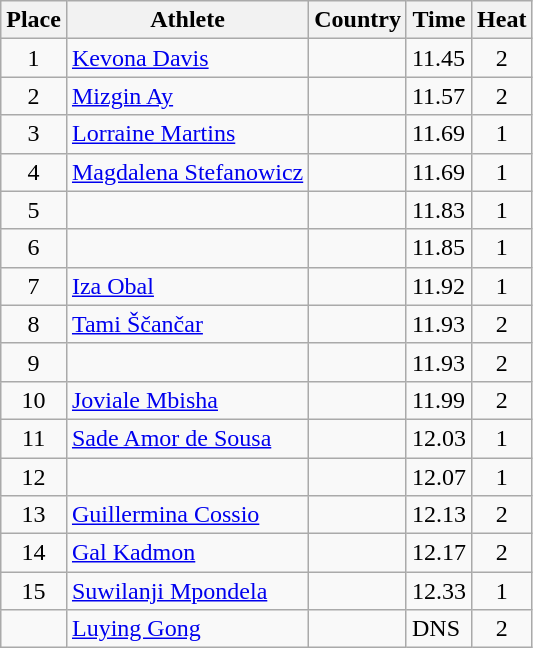<table class="wikitable">
<tr>
<th>Place</th>
<th>Athlete</th>
<th>Country</th>
<th>Time</th>
<th>Heat</th>
</tr>
<tr>
<td align=center>1</td>
<td><a href='#'>Kevona Davis</a></td>
<td></td>
<td>11.45</td>
<td align=center>2</td>
</tr>
<tr>
<td align=center>2</td>
<td><a href='#'>Mizgin Ay</a></td>
<td></td>
<td>11.57</td>
<td align=center>2</td>
</tr>
<tr>
<td align=center>3</td>
<td><a href='#'>Lorraine Martins</a></td>
<td></td>
<td>11.69</td>
<td align=center>1</td>
</tr>
<tr>
<td align=center>4</td>
<td><a href='#'>Magdalena Stefanowicz</a></td>
<td></td>
<td>11.69</td>
<td align=center>1</td>
</tr>
<tr>
<td align=center>5</td>
<td></td>
<td></td>
<td>11.83</td>
<td align=center>1</td>
</tr>
<tr>
<td align=center>6</td>
<td></td>
<td></td>
<td>11.85</td>
<td align=center>1</td>
</tr>
<tr>
<td align=center>7</td>
<td><a href='#'>Iza Obal</a></td>
<td></td>
<td>11.92</td>
<td align=center>1</td>
</tr>
<tr>
<td align=center>8</td>
<td><a href='#'>Tami Ščančar</a></td>
<td></td>
<td>11.93</td>
<td align=center>2</td>
</tr>
<tr>
<td align=center>9</td>
<td></td>
<td></td>
<td>11.93</td>
<td align=center>2</td>
</tr>
<tr>
<td align=center>10</td>
<td><a href='#'>Joviale Mbisha</a></td>
<td></td>
<td>11.99</td>
<td align=center>2</td>
</tr>
<tr>
<td align=center>11</td>
<td><a href='#'>Sade Amor de Sousa</a></td>
<td></td>
<td>12.03</td>
<td align=center>1</td>
</tr>
<tr>
<td align=center>12</td>
<td></td>
<td></td>
<td>12.07</td>
<td align=center>1</td>
</tr>
<tr>
<td align=center>13</td>
<td><a href='#'>Guillermina Cossio</a></td>
<td></td>
<td>12.13</td>
<td align=center>2</td>
</tr>
<tr>
<td align=center>14</td>
<td><a href='#'>Gal Kadmon</a></td>
<td></td>
<td>12.17</td>
<td align=center>2</td>
</tr>
<tr>
<td align=center>15</td>
<td><a href='#'>Suwilanji Mpondela</a></td>
<td></td>
<td>12.33</td>
<td align=center>1</td>
</tr>
<tr>
<td align=center></td>
<td><a href='#'>Luying Gong</a></td>
<td></td>
<td>DNS</td>
<td align=center>2</td>
</tr>
</table>
